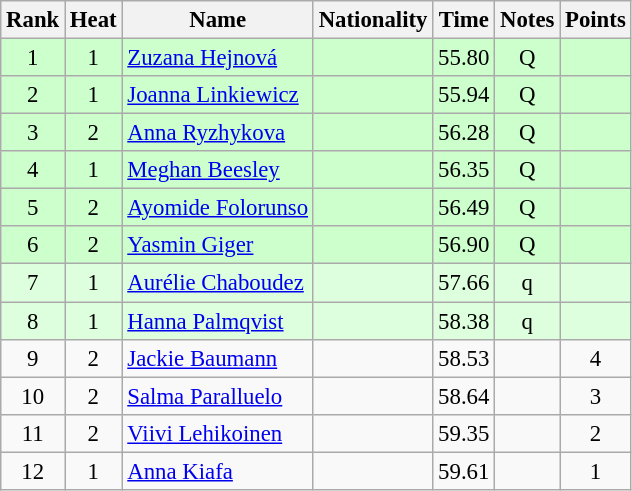<table class="wikitable sortable" style="text-align:center; font-size:95%">
<tr>
<th>Rank</th>
<th>Heat</th>
<th>Name</th>
<th>Nationality</th>
<th>Time</th>
<th>Notes</th>
<th>Points</th>
</tr>
<tr bgcolor=ccffcc>
<td>1</td>
<td>1</td>
<td align=left><a href='#'>Zuzana Hejnová</a></td>
<td align=left></td>
<td>55.80</td>
<td>Q</td>
<td></td>
</tr>
<tr bgcolor=ccffcc>
<td>2</td>
<td>1</td>
<td align=left><a href='#'>Joanna Linkiewicz</a></td>
<td align=left></td>
<td>55.94</td>
<td>Q</td>
<td></td>
</tr>
<tr bgcolor=ccffcc>
<td>3</td>
<td>2</td>
<td align=left><a href='#'>Anna Ryzhykova</a></td>
<td align=left></td>
<td>56.28</td>
<td>Q</td>
<td></td>
</tr>
<tr bgcolor=ccffcc>
<td>4</td>
<td>1</td>
<td align=left><a href='#'>Meghan Beesley</a></td>
<td align=left></td>
<td>56.35</td>
<td>Q</td>
<td></td>
</tr>
<tr bgcolor=ccffcc>
<td>5</td>
<td>2</td>
<td align=left><a href='#'>Ayomide Folorunso</a></td>
<td align=left></td>
<td>56.49</td>
<td>Q</td>
<td></td>
</tr>
<tr bgcolor=ccffcc>
<td>6</td>
<td>2</td>
<td align=left><a href='#'>Yasmin Giger</a></td>
<td align=left></td>
<td>56.90</td>
<td>Q</td>
<td></td>
</tr>
<tr bgcolor=ddffdd>
<td>7</td>
<td>1</td>
<td align=left><a href='#'>Aurélie Chaboudez</a></td>
<td align=left></td>
<td>57.66</td>
<td>q</td>
<td></td>
</tr>
<tr bgcolor=ddffdd>
<td>8</td>
<td>1</td>
<td align=left><a href='#'>Hanna Palmqvist</a></td>
<td align=left></td>
<td>58.38</td>
<td>q</td>
<td></td>
</tr>
<tr>
<td>9</td>
<td>2</td>
<td align=left><a href='#'>Jackie Baumann</a></td>
<td align=left></td>
<td>58.53</td>
<td></td>
<td>4</td>
</tr>
<tr>
<td>10</td>
<td>2</td>
<td align=left><a href='#'>Salma Paralluelo</a></td>
<td align=left></td>
<td>58.64</td>
<td></td>
<td>3</td>
</tr>
<tr>
<td>11</td>
<td>2</td>
<td align=left><a href='#'>Viivi Lehikoinen</a></td>
<td align=left></td>
<td>59.35</td>
<td></td>
<td>2</td>
</tr>
<tr>
<td>12</td>
<td>1</td>
<td align=left><a href='#'>Anna Kiafa</a></td>
<td align=left></td>
<td>59.61</td>
<td></td>
<td>1</td>
</tr>
</table>
